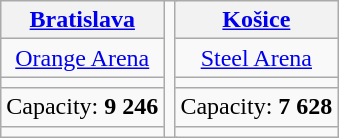<table class="wikitable" style="text-align:center">
<tr>
<th><a href='#'>Bratislava</a></th>
<td rowspan=5 colspan=2></td>
<th><a href='#'>Košice</a></th>
</tr>
<tr>
<td><a href='#'>Orange Arena</a></td>
<td><a href='#'>Steel Arena</a></td>
</tr>
<tr>
<td></td>
<td></td>
</tr>
<tr>
<td>Capacity: <strong>9 246</strong></td>
<td>Capacity: <strong>7 628</strong></td>
</tr>
<tr>
<td></td>
<td></td>
</tr>
</table>
